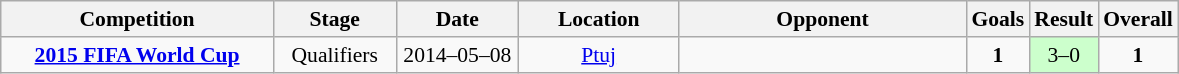<table class="wikitable" style="font-size:90%">
<tr>
<th width=175px>Competition</th>
<th width=75px>Stage</th>
<th width=75px>Date</th>
<th width=100px>Location</th>
<th width=185px>Opponent</th>
<th width=25px>Goals</th>
<th width=25>Result</th>
<th width=25px>Overall</th>
</tr>
<tr align=center>
<td><strong><a href='#'>2015 FIFA World Cup</a></strong></td>
<td>Qualifiers</td>
<td>2014–05–08</td>
<td><a href='#'>Ptuj</a></td>
<td align=left></td>
<td><strong>1</strong></td>
<td bgcolor=#CCFFCC>3–0</td>
<td><strong>1</strong></td>
</tr>
</table>
